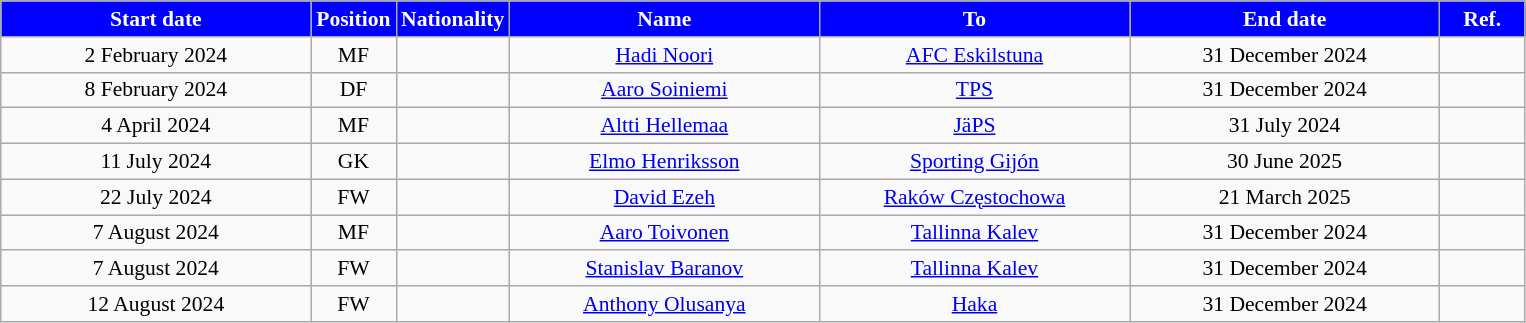<table class="wikitable"  style="text-align:center; font-size:90%; ">
<tr>
<th style="background:#00f; color:white; width:200px;">Start date</th>
<th style="background:#00f; color:white; width:50px;">Position</th>
<th style="background:#00f; color:white; width:50px;">Nationality</th>
<th style="background:#00f; color:white; width:200px;">Name</th>
<th style="background:#00f; color:white; width:200px;">To</th>
<th style="background:#00f; color:white; width:200px;">End date</th>
<th style="background:#00f; color:white; width:50px;">Ref.</th>
</tr>
<tr>
<td>2 February 2024</td>
<td>MF</td>
<td></td>
<td><a href='#'>Hadi Noori</a></td>
<td><a href='#'>AFC Eskilstuna</a></td>
<td>31 December 2024</td>
<td></td>
</tr>
<tr>
<td>8 February 2024</td>
<td>DF</td>
<td></td>
<td><a href='#'>Aaro Soiniemi</a></td>
<td><a href='#'>TPS</a></td>
<td>31 December 2024</td>
<td></td>
</tr>
<tr>
<td>4 April 2024</td>
<td>MF</td>
<td></td>
<td><a href='#'>Altti Hellemaa</a></td>
<td><a href='#'>JäPS</a></td>
<td>31 July 2024</td>
<td></td>
</tr>
<tr>
<td>11 July 2024</td>
<td>GK</td>
<td></td>
<td><a href='#'>Elmo Henriksson</a></td>
<td><a href='#'>Sporting Gijón</a></td>
<td>30 June 2025</td>
<td></td>
</tr>
<tr>
<td>22 July 2024</td>
<td>FW</td>
<td></td>
<td><a href='#'>David Ezeh</a></td>
<td><a href='#'>Raków Częstochowa</a></td>
<td>21 March 2025</td>
<td></td>
</tr>
<tr>
<td>7 August 2024</td>
<td>MF</td>
<td></td>
<td><a href='#'>Aaro Toivonen</a></td>
<td><a href='#'>Tallinna Kalev</a></td>
<td>31 December 2024</td>
<td></td>
</tr>
<tr>
<td>7 August 2024</td>
<td>FW</td>
<td></td>
<td><a href='#'>Stanislav Baranov</a></td>
<td><a href='#'>Tallinna Kalev</a></td>
<td>31 December 2024</td>
<td></td>
</tr>
<tr>
<td>12 August 2024</td>
<td>FW</td>
<td></td>
<td><a href='#'>Anthony Olusanya</a></td>
<td><a href='#'>Haka</a></td>
<td>31 December 2024</td>
<td></td>
</tr>
</table>
